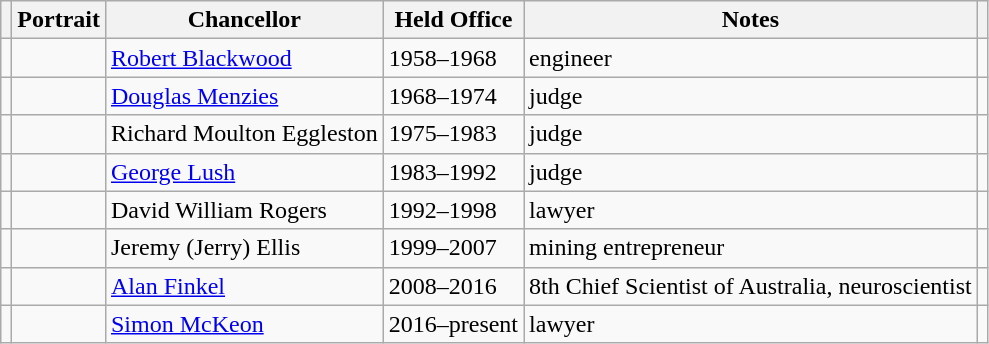<table class="wikitable">
<tr>
<th></th>
<th>Portrait</th>
<th>Chancellor</th>
<th>Held Office</th>
<th>Notes</th>
<th></th>
</tr>
<tr>
<td></td>
<td></td>
<td><a href='#'>Robert Blackwood</a></td>
<td>1958–1968</td>
<td>engineer</td>
<td></td>
</tr>
<tr>
<td></td>
<td></td>
<td><a href='#'>Douglas Menzies</a></td>
<td>1968–1974</td>
<td>judge</td>
<td></td>
</tr>
<tr>
<td></td>
<td></td>
<td>Richard Moulton Eggleston</td>
<td>1975–1983</td>
<td>judge</td>
<td></td>
</tr>
<tr>
<td></td>
<td></td>
<td><a href='#'>George Lush</a></td>
<td>1983–1992</td>
<td>judge</td>
<td></td>
</tr>
<tr>
<td></td>
<td></td>
<td>David William Rogers</td>
<td>1992–1998</td>
<td>lawyer</td>
<td></td>
</tr>
<tr>
<td></td>
<td></td>
<td>Jeremy (Jerry) Ellis</td>
<td>1999–2007</td>
<td>mining entrepreneur</td>
<td></td>
</tr>
<tr>
<td></td>
<td></td>
<td><a href='#'>Alan Finkel</a></td>
<td>2008–2016</td>
<td>8th Chief Scientist of Australia, neuroscientist</td>
<td></td>
</tr>
<tr>
<td></td>
<td></td>
<td><a href='#'>Simon McKeon</a></td>
<td>2016–present</td>
<td>lawyer</td>
<td></td>
</tr>
</table>
